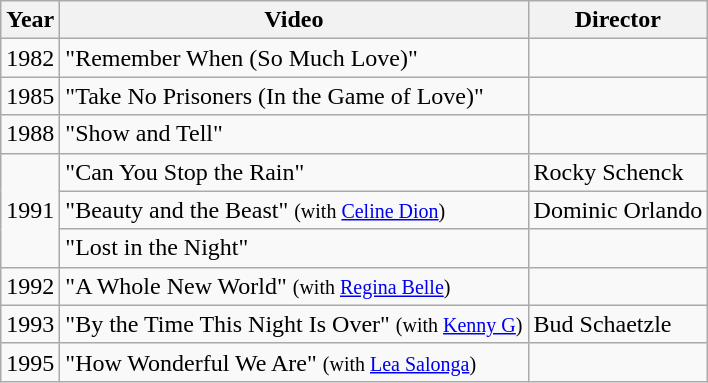<table class="wikitable">
<tr>
<th>Year</th>
<th>Video</th>
<th>Director</th>
</tr>
<tr>
<td>1982</td>
<td>"Remember When (So Much Love)"</td>
<td></td>
</tr>
<tr>
<td>1985</td>
<td>"Take No Prisoners (In the Game of Love)"</td>
<td></td>
</tr>
<tr>
<td>1988</td>
<td>"Show and Tell"</td>
<td></td>
</tr>
<tr>
<td rowspan="3">1991</td>
<td>"Can You Stop the Rain"</td>
<td>Rocky Schenck</td>
</tr>
<tr>
<td>"Beauty and the Beast" <small>(with <a href='#'>Celine Dion</a>)</small></td>
<td>Dominic Orlando</td>
</tr>
<tr>
<td>"Lost in the Night"</td>
<td></td>
</tr>
<tr>
<td>1992</td>
<td>"A Whole New World" <small>(with <a href='#'>Regina Belle</a>)</small></td>
<td></td>
</tr>
<tr>
<td>1993</td>
<td>"By the Time This Night Is Over" <small>(with <a href='#'>Kenny G</a>)</small></td>
<td>Bud Schaetzle</td>
</tr>
<tr>
<td>1995</td>
<td>"How Wonderful We Are" <small>(with <a href='#'>Lea Salonga</a>)</small></td>
</tr>
</table>
